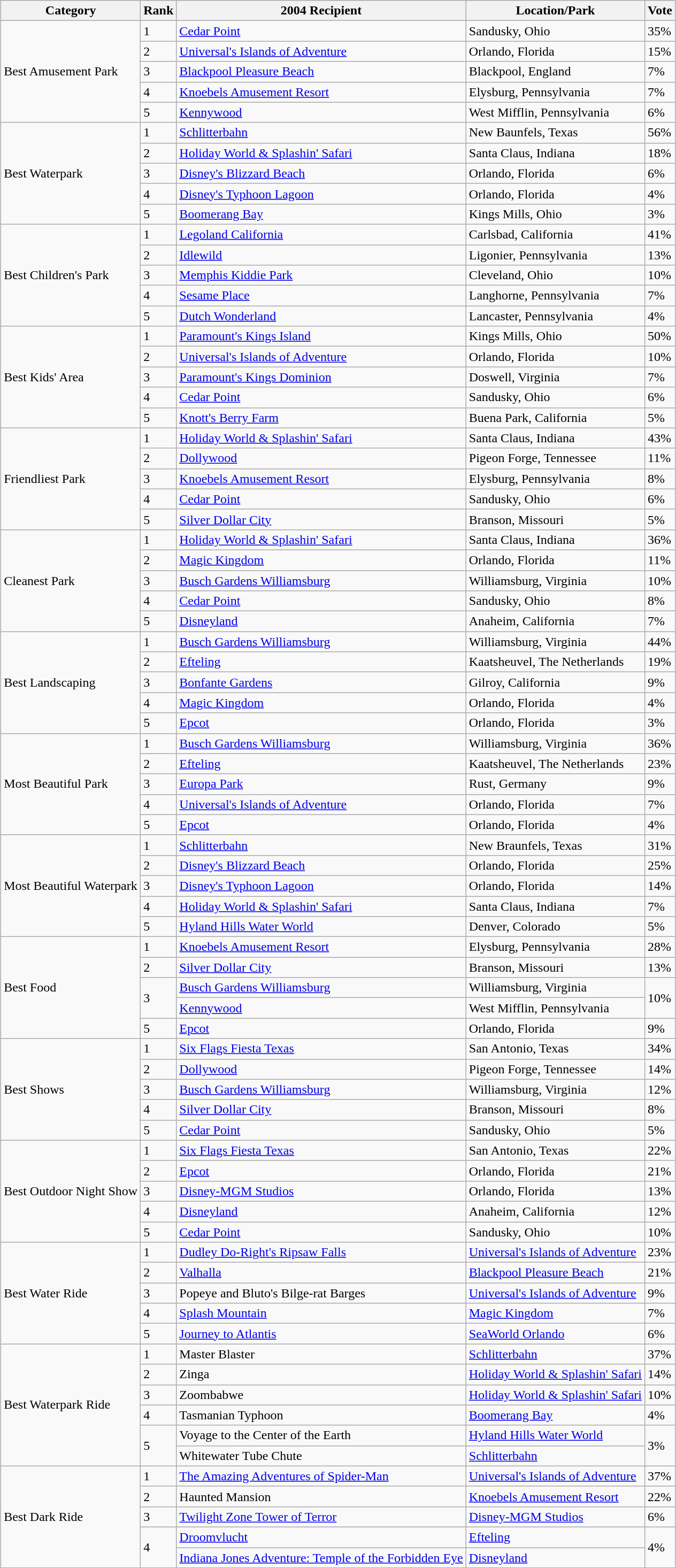<table class= "wikitable sortable" style="margin:1em auto;">
<tr>
<th>Category</th>
<th>Rank</th>
<th>2004 Recipient</th>
<th>Location/Park</th>
<th>Vote</th>
</tr>
<tr>
<td rowspan="5">Best Amusement Park</td>
<td>1</td>
<td><a href='#'>Cedar Point</a></td>
<td>Sandusky, Ohio</td>
<td>35%</td>
</tr>
<tr>
<td>2</td>
<td><a href='#'>Universal's Islands of Adventure</a></td>
<td>Orlando, Florida</td>
<td>15%</td>
</tr>
<tr>
<td>3</td>
<td><a href='#'>Blackpool Pleasure Beach</a></td>
<td>Blackpool, England</td>
<td>7%</td>
</tr>
<tr>
<td>4</td>
<td><a href='#'>Knoebels Amusement Resort</a></td>
<td>Elysburg, Pennsylvania</td>
<td>7%</td>
</tr>
<tr>
<td>5</td>
<td><a href='#'>Kennywood</a></td>
<td>West Mifflin, Pennsylvania</td>
<td>6%</td>
</tr>
<tr>
<td rowspan="5">Best Waterpark</td>
<td>1</td>
<td><a href='#'>Schlitterbahn</a></td>
<td>New Baunfels, Texas</td>
<td>56%</td>
</tr>
<tr>
<td>2</td>
<td><a href='#'>Holiday World & Splashin' Safari</a></td>
<td>Santa Claus, Indiana</td>
<td>18%</td>
</tr>
<tr>
<td>3</td>
<td><a href='#'>Disney's Blizzard Beach</a></td>
<td>Orlando, Florida</td>
<td>6%</td>
</tr>
<tr>
<td>4</td>
<td><a href='#'>Disney's Typhoon Lagoon</a></td>
<td>Orlando, Florida</td>
<td>4%</td>
</tr>
<tr>
<td>5</td>
<td><a href='#'>Boomerang Bay</a></td>
<td>Kings Mills, Ohio</td>
<td>3%</td>
</tr>
<tr>
<td rowspan="5">Best Children's Park</td>
<td>1</td>
<td><a href='#'>Legoland California</a></td>
<td>Carlsbad, California</td>
<td>41%</td>
</tr>
<tr>
<td>2</td>
<td><a href='#'>Idlewild</a></td>
<td>Ligonier, Pennsylvania</td>
<td>13%</td>
</tr>
<tr>
<td>3</td>
<td><a href='#'>Memphis Kiddie Park</a></td>
<td>Cleveland, Ohio</td>
<td>10%</td>
</tr>
<tr>
<td>4</td>
<td><a href='#'>Sesame Place</a></td>
<td>Langhorne, Pennsylvania</td>
<td>7%</td>
</tr>
<tr>
<td>5</td>
<td><a href='#'>Dutch Wonderland</a></td>
<td>Lancaster, Pennsylvania</td>
<td>4%</td>
</tr>
<tr>
<td rowspan="5">Best Kids' Area</td>
<td>1</td>
<td><a href='#'>Paramount's Kings Island</a></td>
<td>Kings Mills, Ohio</td>
<td>50%</td>
</tr>
<tr>
<td>2</td>
<td><a href='#'>Universal's Islands of Adventure</a></td>
<td>Orlando, Florida</td>
<td>10%</td>
</tr>
<tr>
<td>3</td>
<td><a href='#'>Paramount's Kings Dominion</a></td>
<td>Doswell, Virginia</td>
<td>7%</td>
</tr>
<tr>
<td>4</td>
<td><a href='#'>Cedar Point</a></td>
<td>Sandusky, Ohio</td>
<td>6%</td>
</tr>
<tr>
<td>5</td>
<td><a href='#'>Knott's Berry Farm</a></td>
<td>Buena Park, California</td>
<td>5%</td>
</tr>
<tr>
<td rowspan="5">Friendliest Park</td>
<td>1</td>
<td><a href='#'>Holiday World & Splashin' Safari</a></td>
<td>Santa Claus, Indiana</td>
<td>43%</td>
</tr>
<tr>
<td>2</td>
<td><a href='#'>Dollywood</a></td>
<td>Pigeon Forge, Tennessee</td>
<td>11%</td>
</tr>
<tr>
<td>3</td>
<td><a href='#'>Knoebels Amusement Resort</a></td>
<td>Elysburg, Pennsylvania</td>
<td>8%</td>
</tr>
<tr>
<td>4</td>
<td><a href='#'>Cedar Point</a></td>
<td>Sandusky, Ohio</td>
<td>6%</td>
</tr>
<tr>
<td>5</td>
<td><a href='#'>Silver Dollar City</a></td>
<td>Branson, Missouri</td>
<td>5%</td>
</tr>
<tr>
<td rowspan="5">Cleanest Park</td>
<td>1</td>
<td><a href='#'>Holiday World & Splashin' Safari</a></td>
<td>Santa Claus, Indiana</td>
<td>36%</td>
</tr>
<tr>
<td>2</td>
<td><a href='#'>Magic Kingdom</a></td>
<td>Orlando, Florida</td>
<td>11%</td>
</tr>
<tr>
<td>3</td>
<td><a href='#'>Busch Gardens Williamsburg</a></td>
<td>Williamsburg, Virginia</td>
<td>10%</td>
</tr>
<tr>
<td>4</td>
<td><a href='#'>Cedar Point</a></td>
<td>Sandusky, Ohio</td>
<td>8%</td>
</tr>
<tr>
<td>5</td>
<td><a href='#'>Disneyland</a></td>
<td>Anaheim, California</td>
<td>7%</td>
</tr>
<tr>
<td rowspan="5">Best Landscaping</td>
<td>1</td>
<td><a href='#'>Busch Gardens Williamsburg</a></td>
<td>Williamsburg, Virginia</td>
<td>44%</td>
</tr>
<tr>
<td>2</td>
<td><a href='#'>Efteling</a></td>
<td>Kaatsheuvel, The Netherlands</td>
<td>19%</td>
</tr>
<tr>
<td>3</td>
<td><a href='#'>Bonfante Gardens</a></td>
<td>Gilroy, California</td>
<td>9%</td>
</tr>
<tr>
<td>4</td>
<td><a href='#'>Magic Kingdom</a></td>
<td>Orlando, Florida</td>
<td>4%</td>
</tr>
<tr>
<td>5</td>
<td><a href='#'>Epcot</a></td>
<td>Orlando, Florida</td>
<td>3%</td>
</tr>
<tr>
<td rowspan="5">Most Beautiful Park</td>
<td>1</td>
<td><a href='#'>Busch Gardens Williamsburg</a></td>
<td>Williamsburg, Virginia</td>
<td>36%</td>
</tr>
<tr>
<td>2</td>
<td><a href='#'>Efteling</a></td>
<td>Kaatsheuvel, The Netherlands</td>
<td>23%</td>
</tr>
<tr>
<td>3</td>
<td><a href='#'>Europa Park</a></td>
<td>Rust, Germany</td>
<td>9%</td>
</tr>
<tr>
<td>4</td>
<td><a href='#'>Universal's Islands of Adventure</a></td>
<td>Orlando, Florida</td>
<td>7%</td>
</tr>
<tr>
<td>5</td>
<td><a href='#'>Epcot</a></td>
<td>Orlando, Florida</td>
<td>4%</td>
</tr>
<tr>
<td rowspan="5">Most Beautiful Waterpark</td>
<td>1</td>
<td><a href='#'>Schlitterbahn</a></td>
<td>New Braunfels, Texas</td>
<td>31%</td>
</tr>
<tr>
<td>2</td>
<td><a href='#'>Disney's Blizzard Beach</a></td>
<td>Orlando, Florida</td>
<td>25%</td>
</tr>
<tr>
<td>3</td>
<td><a href='#'>Disney's Typhoon Lagoon</a></td>
<td>Orlando, Florida</td>
<td>14%</td>
</tr>
<tr>
<td>4</td>
<td><a href='#'>Holiday World & Splashin' Safari</a></td>
<td>Santa Claus, Indiana</td>
<td>7%</td>
</tr>
<tr>
<td>5</td>
<td><a href='#'>Hyland Hills Water World</a></td>
<td>Denver, Colorado</td>
<td>5%</td>
</tr>
<tr>
<td rowspan="5">Best Food</td>
<td>1</td>
<td><a href='#'>Knoebels Amusement Resort</a></td>
<td>Elysburg, Pennsylvania</td>
<td>28%</td>
</tr>
<tr>
<td>2</td>
<td><a href='#'>Silver Dollar City</a></td>
<td>Branson, Missouri</td>
<td>13%</td>
</tr>
<tr>
<td rowspan="2">3</td>
<td><a href='#'>Busch Gardens Williamsburg</a></td>
<td>Williamsburg, Virginia</td>
<td rowspan="2">10%</td>
</tr>
<tr>
<td><a href='#'>Kennywood</a></td>
<td>West Mifflin, Pennsylvania</td>
</tr>
<tr>
<td>5</td>
<td><a href='#'>Epcot</a></td>
<td>Orlando, Florida</td>
<td>9%</td>
</tr>
<tr>
<td rowspan="5">Best Shows</td>
<td>1</td>
<td><a href='#'>Six Flags Fiesta Texas</a></td>
<td>San Antonio, Texas</td>
<td>34%</td>
</tr>
<tr>
<td>2</td>
<td><a href='#'>Dollywood</a></td>
<td>Pigeon Forge, Tennessee</td>
<td>14%</td>
</tr>
<tr>
<td>3</td>
<td><a href='#'>Busch Gardens Williamsburg</a></td>
<td>Williamsburg, Virginia</td>
<td>12%</td>
</tr>
<tr>
<td>4</td>
<td><a href='#'>Silver Dollar City</a></td>
<td>Branson, Missouri</td>
<td>8%</td>
</tr>
<tr>
<td>5</td>
<td><a href='#'>Cedar Point</a></td>
<td>Sandusky, Ohio</td>
<td>5%</td>
</tr>
<tr>
<td rowspan="5">Best Outdoor Night Show</td>
<td>1</td>
<td><a href='#'>Six Flags Fiesta Texas</a></td>
<td>San Antonio, Texas</td>
<td>22%</td>
</tr>
<tr>
<td>2</td>
<td><a href='#'>Epcot</a></td>
<td>Orlando, Florida</td>
<td>21%</td>
</tr>
<tr>
<td>3</td>
<td><a href='#'>Disney-MGM Studios</a></td>
<td>Orlando, Florida</td>
<td>13%</td>
</tr>
<tr>
<td>4</td>
<td><a href='#'>Disneyland</a></td>
<td>Anaheim, California</td>
<td>12%</td>
</tr>
<tr>
<td>5</td>
<td><a href='#'>Cedar Point</a></td>
<td>Sandusky, Ohio</td>
<td>10%</td>
</tr>
<tr>
<td rowspan="5">Best Water Ride</td>
<td>1</td>
<td><a href='#'>Dudley Do-Right's Ripsaw Falls</a></td>
<td><a href='#'>Universal's Islands of Adventure</a></td>
<td>23%</td>
</tr>
<tr>
<td>2</td>
<td><a href='#'>Valhalla</a></td>
<td><a href='#'>Blackpool Pleasure Beach</a></td>
<td>21%</td>
</tr>
<tr>
<td>3</td>
<td>Popeye and Bluto's Bilge-rat Barges</td>
<td><a href='#'>Universal's Islands of Adventure</a></td>
<td>9%</td>
</tr>
<tr>
<td>4</td>
<td><a href='#'>Splash Mountain</a></td>
<td><a href='#'>Magic Kingdom</a></td>
<td>7%</td>
</tr>
<tr>
<td>5</td>
<td><a href='#'>Journey to Atlantis</a></td>
<td><a href='#'>SeaWorld Orlando</a></td>
<td>6%</td>
</tr>
<tr>
<td rowspan="6">Best Waterpark Ride</td>
<td>1</td>
<td>Master Blaster</td>
<td><a href='#'>Schlitterbahn</a></td>
<td>37%</td>
</tr>
<tr>
<td>2</td>
<td>Zinga</td>
<td><a href='#'>Holiday World & Splashin' Safari</a></td>
<td>14%</td>
</tr>
<tr>
<td>3</td>
<td>Zoombabwe</td>
<td><a href='#'>Holiday World & Splashin' Safari</a></td>
<td>10%</td>
</tr>
<tr>
<td>4</td>
<td>Tasmanian Typhoon</td>
<td><a href='#'>Boomerang Bay</a></td>
<td>4%</td>
</tr>
<tr>
<td rowspan="2">5</td>
<td>Voyage to the Center of the Earth</td>
<td><a href='#'>Hyland Hills Water World</a></td>
<td rowspan="2">3%</td>
</tr>
<tr>
<td>Whitewater Tube Chute</td>
<td><a href='#'>Schlitterbahn</a></td>
</tr>
<tr>
<td rowspan="5">Best Dark Ride</td>
<td>1</td>
<td><a href='#'>The Amazing Adventures of Spider-Man</a></td>
<td><a href='#'>Universal's Islands of Adventure</a></td>
<td>37%</td>
</tr>
<tr>
<td>2</td>
<td>Haunted Mansion</td>
<td><a href='#'>Knoebels Amusement Resort</a></td>
<td>22%</td>
</tr>
<tr>
<td>3</td>
<td><a href='#'>Twilight Zone Tower of Terror</a></td>
<td><a href='#'>Disney-MGM Studios</a></td>
<td>6%</td>
</tr>
<tr>
<td rowspan="2">4</td>
<td><a href='#'>Droomvlucht</a></td>
<td><a href='#'>Efteling</a></td>
<td rowspan="2">4%</td>
</tr>
<tr>
<td><a href='#'>Indiana Jones Adventure: Temple of the Forbidden Eye</a></td>
<td><a href='#'>Disneyland</a></td>
</tr>
</table>
